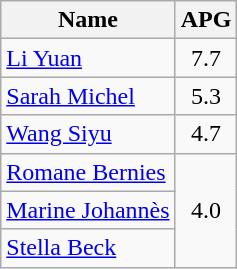<table class=wikitable>
<tr>
<th>Name</th>
<th>APG</th>
</tr>
<tr>
<td> <a href='#'>Li Yuan</a></td>
<td align=center>7.7</td>
</tr>
<tr>
<td> <a href='#'>Sarah Michel</a></td>
<td align=center>5.3</td>
</tr>
<tr>
<td> <a href='#'>Wang Siyu</a></td>
<td align=center>4.7</td>
</tr>
<tr>
<td> <a href='#'>Romane Bernies</a></td>
<td align=center rowspan=3>4.0</td>
</tr>
<tr>
<td> <a href='#'>Marine Johannès</a></td>
</tr>
<tr>
<td> <a href='#'>Stella Beck</a></td>
</tr>
</table>
